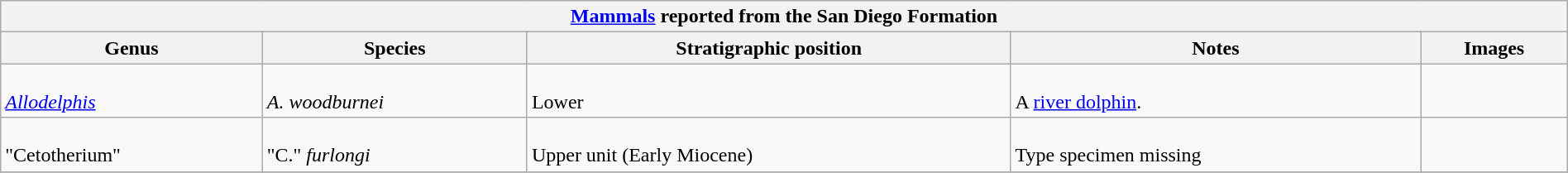<table class="wikitable" align="center" width="100%">
<tr>
<th colspan="5" align="center"><strong><a href='#'>Mammals</a> reported from the San Diego Formation</strong></th>
</tr>
<tr>
<th>Genus</th>
<th>Species</th>
<th>Stratigraphic position</th>
<th>Notes</th>
<th>Images</th>
</tr>
<tr>
<td><br><em><a href='#'>Allodelphis</a></em></td>
<td><br><em>A. woodburnei</em></td>
<td><br>Lower</td>
<td><br>A <a href='#'>river dolphin</a>.</td>
<td></td>
</tr>
<tr>
<td><br>"Cetotherium"</td>
<td><br>"C." <em>furlongi</em></td>
<td><br>Upper unit (Early Miocene)</td>
<td><br>Type specimen missing</td>
<td></td>
</tr>
<tr>
</tr>
</table>
